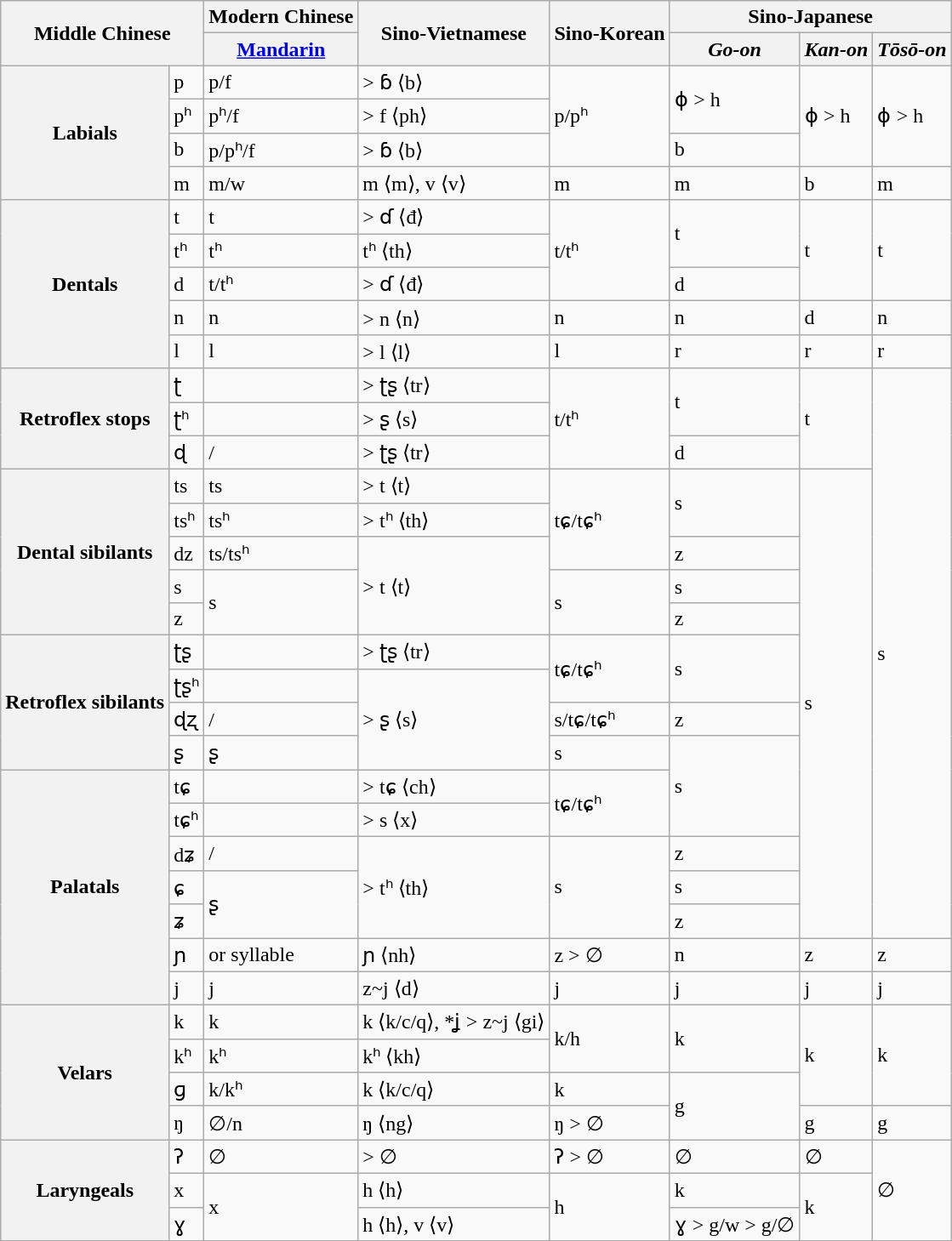<table class="wikitable mw-collapsible">
<tr>
<th colspan="2" rowspan="2">Middle Chinese</th>
<th>Modern Chinese</th>
<th rowspan="2">Sino-Vietnamese</th>
<th rowspan="2">Sino-Korean</th>
<th colspan="3">Sino-Japanese</th>
</tr>
<tr>
<th><a href='#'>Mandarin</a></th>
<th><em>Go-on</em></th>
<th><em>Kan-on</em></th>
<th><em>Tōsō-on</em></th>
</tr>
<tr>
<th rowspan="4">Labials</th>
<td> p</td>
<td>p/f</td>
<td> > ɓ ⟨b⟩</td>
<td rowspan="3">p/pʰ</td>
<td rowspan="2">ɸ > h</td>
<td rowspan="3">ɸ > h</td>
<td rowspan="3">ɸ > h</td>
</tr>
<tr>
<td> pʰ</td>
<td>pʰ/f</td>
<td> > f ⟨ph⟩</td>
</tr>
<tr>
<td> b</td>
<td>p/pʰ/f</td>
<td> > ɓ ⟨b⟩</td>
<td>b</td>
</tr>
<tr>
<td> m</td>
<td>m/w</td>
<td>m ⟨m⟩, v ⟨v⟩</td>
<td>m</td>
<td>m</td>
<td>b</td>
<td>m</td>
</tr>
<tr>
<th rowspan="5">Dentals</th>
<td> t</td>
<td>t</td>
<td> > ɗ ⟨đ⟩</td>
<td rowspan="3">t/tʰ</td>
<td rowspan="2">t</td>
<td rowspan="3">t</td>
<td rowspan="3">t</td>
</tr>
<tr>
<td> tʰ</td>
<td>tʰ</td>
<td>tʰ ⟨th⟩</td>
</tr>
<tr>
<td> d</td>
<td>t/tʰ</td>
<td> > ɗ ⟨đ⟩</td>
<td>d</td>
</tr>
<tr>
<td> n</td>
<td>n</td>
<td> > n ⟨n⟩</td>
<td>n</td>
<td>n</td>
<td>d</td>
<td>n</td>
</tr>
<tr>
<td> l</td>
<td>l</td>
<td> > l ⟨l⟩</td>
<td>l</td>
<td>r</td>
<td>r</td>
<td>r</td>
</tr>
<tr>
<th rowspan="3">Retroflex stops</th>
<td> ʈ</td>
<td></td>
<td> > ʈʂ ⟨tr⟩</td>
<td rowspan="3">t/tʰ</td>
<td rowspan="2">t</td>
<td rowspan="3">t</td>
<td rowspan="17">s</td>
</tr>
<tr>
<td> ʈʰ</td>
<td></td>
<td> > ʂ ⟨s⟩</td>
</tr>
<tr>
<td> ɖ</td>
<td>/</td>
<td> > ʈʂ ⟨tr⟩</td>
<td>d</td>
</tr>
<tr>
<th rowspan="5">Dental sibilants</th>
<td> ts</td>
<td>ts</td>
<td> > t ⟨t⟩</td>
<td rowspan="3">tɕ/tɕʰ</td>
<td rowspan="2">s</td>
<td rowspan="14">s</td>
</tr>
<tr>
<td> tsʰ</td>
<td>tsʰ</td>
<td> > tʰ ⟨th⟩</td>
</tr>
<tr>
<td> dz</td>
<td>ts/tsʰ</td>
<td rowspan="3"> > t ⟨t⟩</td>
<td>z</td>
</tr>
<tr>
<td> s</td>
<td rowspan="2">s</td>
<td rowspan="2">s</td>
<td>s</td>
</tr>
<tr>
<td> z</td>
<td>z</td>
</tr>
<tr>
<th rowspan="4">Retroflex sibilants</th>
<td> ʈʂ</td>
<td></td>
<td> > ʈʂ ⟨tr⟩</td>
<td rowspan="2">tɕ/tɕʰ</td>
<td rowspan="2">s</td>
</tr>
<tr>
<td> ʈʂʰ</td>
<td></td>
<td rowspan="3"> > ʂ ⟨s⟩</td>
</tr>
<tr>
<td> ɖʐ</td>
<td>/</td>
<td>s/tɕ/tɕʰ</td>
<td>z</td>
</tr>
<tr>
<td> ʂ</td>
<td>ʂ</td>
<td>s</td>
<td rowspan="3">s</td>
</tr>
<tr>
<th rowspan="7">Palatals</th>
<td> tɕ</td>
<td></td>
<td> > tɕ ⟨ch⟩</td>
<td rowspan="2">tɕ/tɕʰ</td>
</tr>
<tr>
<td> tɕʰ</td>
<td></td>
<td> > s ⟨x⟩</td>
</tr>
<tr>
<td> dʑ</td>
<td>/</td>
<td rowspan="3"> > tʰ ⟨th⟩</td>
<td rowspan="3">s</td>
<td>z</td>
</tr>
<tr>
<td> ɕ</td>
<td rowspan="2">ʂ</td>
<td>s</td>
</tr>
<tr>
<td> ʑ</td>
<td>z</td>
</tr>
<tr>
<td> ɲ</td>
<td> or syllable </td>
<td>ɲ ⟨nh⟩</td>
<td>z > ∅</td>
<td>n</td>
<td>z</td>
<td>z</td>
</tr>
<tr>
<td> j</td>
<td>j</td>
<td>z~j ⟨d⟩</td>
<td>j</td>
<td>j</td>
<td>j</td>
<td>j</td>
</tr>
<tr>
<th rowspan="4">Velars</th>
<td> k</td>
<td>k</td>
<td>k ⟨k/c/q⟩, *ʝ > z~j ⟨gi⟩</td>
<td rowspan="2">k/h</td>
<td rowspan="2">k</td>
<td rowspan="3">k</td>
<td rowspan="3">k</td>
</tr>
<tr>
<td> kʰ</td>
<td>kʰ</td>
<td>kʰ ⟨kh⟩</td>
</tr>
<tr>
<td> ɡ</td>
<td>k/kʰ</td>
<td>k ⟨k/c/q⟩</td>
<td>k</td>
<td rowspan="2">g</td>
</tr>
<tr>
<td> ŋ</td>
<td>∅/n</td>
<td>ŋ ⟨ng⟩</td>
<td>ŋ > ∅</td>
<td>g</td>
<td>g</td>
</tr>
<tr>
<th rowspan="3">Laryngeals</th>
<td> ʔ</td>
<td>∅</td>
<td> > ∅</td>
<td>ʔ > ∅</td>
<td>∅</td>
<td>∅</td>
<td rowspan="3">∅</td>
</tr>
<tr>
<td> x</td>
<td rowspan="2">x</td>
<td>h ⟨h⟩</td>
<td rowspan="2">h</td>
<td>k</td>
<td rowspan="2">k</td>
</tr>
<tr>
<td> ɣ</td>
<td>h ⟨h⟩, v ⟨v⟩</td>
<td>ɣ > g/w > g/∅</td>
</tr>
</table>
